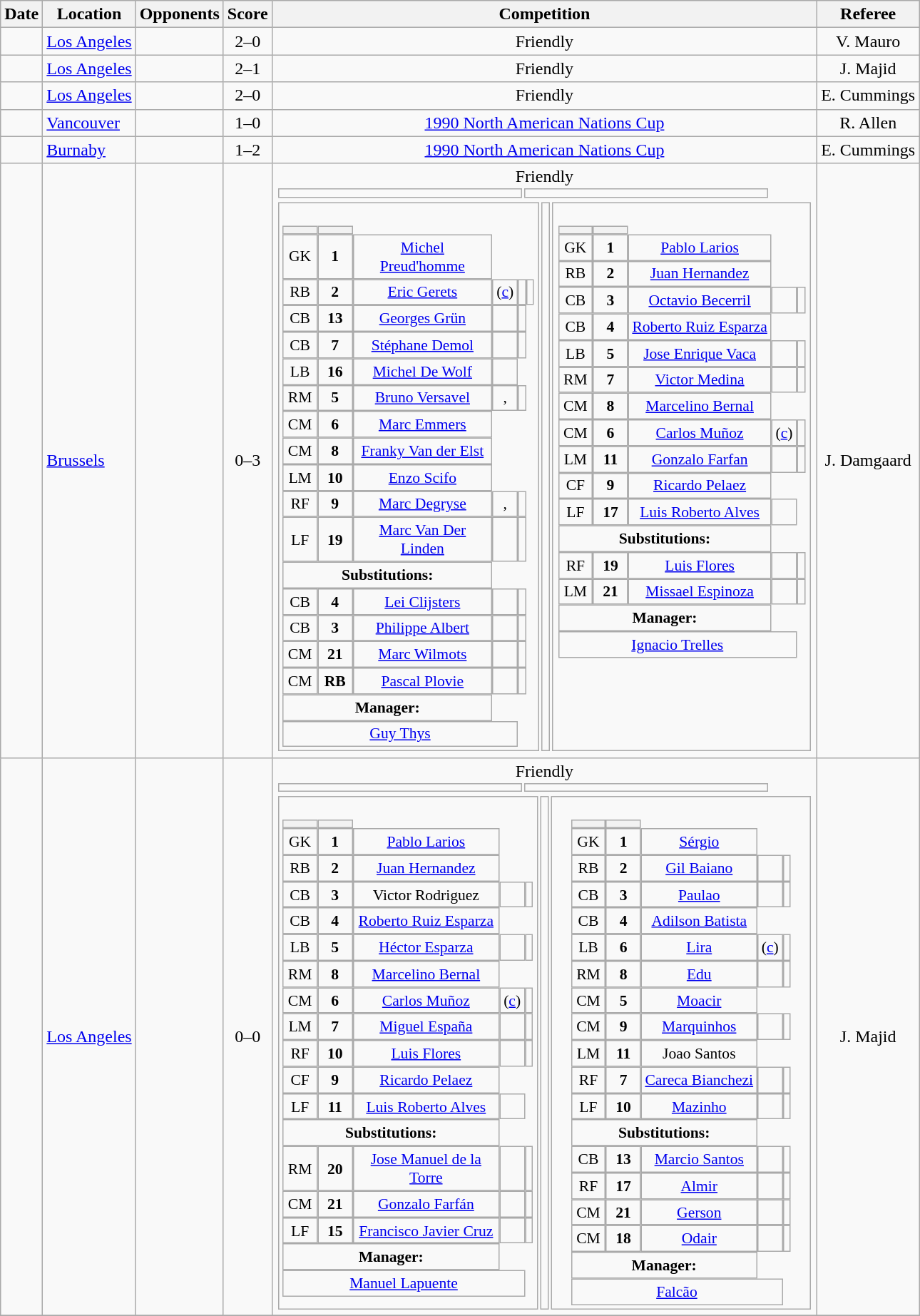<table class="wikitable sortable" style="text-align:center">
<tr>
<th>Date</th>
<th>Location</th>
<th>Opponents</th>
<th>Score</th>
<th>Competition</th>
<th>Referee</th>
</tr>
<tr>
<td></td>
<td align="left"> <a href='#'>Los Angeles</a></td>
<td></td>
<td>2–0</td>
<td>Friendly</td>
<td> V. Mauro</td>
</tr>
<tr>
<td></td>
<td align="left"> <a href='#'>Los Angeles</a></td>
<td></td>
<td>2–1</td>
<td>Friendly</td>
<td> J. Majid</td>
</tr>
<tr>
<td></td>
<td align="left"> <a href='#'>Los Angeles</a></td>
<td></td>
<td>2–0</td>
<td>Friendly</td>
<td> E. Cummings</td>
</tr>
<tr>
<td></td>
<td align="left"> <a href='#'>Vancouver</a></td>
<td></td>
<td>1–0</td>
<td><a href='#'>1990 North American Nations Cup</a></td>
<td> R. Allen</td>
</tr>
<tr>
<td></td>
<td align="left"> <a href='#'>Burnaby</a></td>
<td></td>
<td>1–2</td>
<td><a href='#'>1990 North American Nations Cup</a></td>
<td> E. Cummings</td>
</tr>
<tr>
<td></td>
<td align="left"> <a href='#'>Brussels</a></td>
<td></td>
<td>0–3</td>
<td>Friendly<br>
<table width=92%>
<tr>
<td></td>
<td></td>
</tr>
</table>
<table width="100%">
<tr>
<td valign="top" width="50%"><br><table style="font-size: 90%" cellspacing="0" cellpadding="0">
<tr>
<th width="25"></th>
<th width="25"></th>
</tr>
<tr>
<td>GK</td>
<td><strong>1</strong></td>
<td><a href='#'>Michel Preud'homme</a></td>
</tr>
<tr>
<td>RB</td>
<td><strong>2</strong></td>
<td><a href='#'>Eric Gerets</a></td>
<td>(<a href='#'>c</a>)</td>
<td></td>
<td></td>
</tr>
<tr>
<td>CB</td>
<td><strong>13</strong></td>
<td><a href='#'>Georges Grün</a></td>
<td></td>
<td></td>
</tr>
<tr>
<td>CB</td>
<td><strong>7</strong></td>
<td><a href='#'>Stéphane Demol</a></td>
<td></td>
<td></td>
</tr>
<tr>
<td>LB</td>
<td><strong>16</strong></td>
<td><a href='#'>Michel De Wolf</a></td>
<td></td>
</tr>
<tr>
<td>RM</td>
<td><strong>5</strong></td>
<td><a href='#'>Bruno Versavel</a></td>
<td>,</td>
<td></td>
</tr>
<tr>
<td>CM</td>
<td><strong>6</strong></td>
<td><a href='#'>Marc Emmers</a></td>
</tr>
<tr>
<td>CM</td>
<td><strong>8</strong></td>
<td><a href='#'>Franky Van der Elst</a></td>
</tr>
<tr>
<td>LM</td>
<td><strong>10</strong></td>
<td><a href='#'>Enzo Scifo</a></td>
</tr>
<tr>
<td>RF</td>
<td><strong>9</strong></td>
<td><a href='#'>Marc Degryse</a></td>
<td>,</td>
<td></td>
</tr>
<tr>
<td>LF</td>
<td><strong>19</strong></td>
<td><a href='#'>Marc Van Der Linden</a></td>
<td></td>
<td></td>
</tr>
<tr>
</tr>
<tr>
<td colspan=3><strong>Substitutions:</strong></td>
</tr>
<tr>
<td>CB</td>
<td><strong>4</strong></td>
<td><a href='#'>Lei Clijsters</a></td>
<td></td>
<td></td>
</tr>
<tr>
<td>CB</td>
<td><strong>3</strong></td>
<td><a href='#'>Philippe Albert</a></td>
<td></td>
<td></td>
</tr>
<tr>
<td>CM</td>
<td><strong>21</strong></td>
<td><a href='#'>Marc Wilmots</a></td>
<td></td>
<td></td>
</tr>
<tr>
<td>CM</td>
<td><strong>RB</strong></td>
<td><a href='#'>Pascal Plovie</a></td>
<td></td>
<td></td>
</tr>
<tr>
<td colspan=3><strong>Manager:</strong></td>
</tr>
<tr>
<td colspan="4"><a href='#'>Guy Thys</a></td>
</tr>
</table>
</td>
<td valign="top"></td>
<td valign="top" width="50%"><br><table style="font-size: 90%" cellspacing="0" cellpadding="0" align=center>
<tr>
<th width="25"></th>
<th width="25"></th>
</tr>
<tr>
<td>GK</td>
<td><strong>1</strong></td>
<td><a href='#'>Pablo Larios</a></td>
</tr>
<tr>
<td>RB</td>
<td><strong>2</strong></td>
<td><a href='#'>Juan Hernandez</a></td>
</tr>
<tr>
<td>CB</td>
<td><strong>3</strong></td>
<td><a href='#'>Octavio Becerril</a></td>
<td></td>
<td></td>
</tr>
<tr>
<td>CB</td>
<td><strong>4</strong></td>
<td><a href='#'>Roberto Ruiz Esparza</a></td>
</tr>
<tr>
<td>LB</td>
<td><strong>5</strong></td>
<td><a href='#'>Jose Enrique Vaca</a></td>
<td></td>
<td></td>
</tr>
<tr>
<td>RM</td>
<td><strong>7</strong></td>
<td><a href='#'>Victor Medina</a></td>
<td></td>
<td></td>
</tr>
<tr>
<td>CM</td>
<td><strong>8</strong></td>
<td><a href='#'>Marcelino Bernal</a></td>
</tr>
<tr>
<td>CM</td>
<td><strong>6</strong></td>
<td><a href='#'>Carlos Muñoz</a></td>
<td>(<a href='#'>c</a>)</td>
<td></td>
</tr>
<tr>
<td>LM</td>
<td><strong>11</strong></td>
<td><a href='#'>Gonzalo Farfan</a></td>
<td></td>
<td></td>
</tr>
<tr>
<td>CF</td>
<td><strong>9</strong></td>
<td><a href='#'>Ricardo Pelaez</a></td>
</tr>
<tr>
<td>LF</td>
<td><strong>17</strong></td>
<td><a href='#'>Luis Roberto Alves</a></td>
<td></td>
</tr>
<tr>
</tr>
<tr>
<td colspan=3><strong>Substitutions:</strong></td>
</tr>
<tr>
<td>RF</td>
<td><strong>19</strong></td>
<td><a href='#'>Luis Flores</a></td>
<td></td>
<td></td>
</tr>
<tr>
<td>LM</td>
<td><strong>21</strong></td>
<td><a href='#'>Missael Espinoza</a></td>
<td></td>
<td></td>
</tr>
<tr>
</tr>
<tr>
<td colspan=3><strong>Manager:</strong></td>
</tr>
<tr>
<td colspan="4"><a href='#'>Ignacio Trelles</a></td>
</tr>
</table>
</td>
</tr>
</table>

</td>
<td> J. Damgaard</td>
</tr>
<tr>
<td></td>
<td align="left"> <a href='#'>Los Angeles</a></td>
<td></td>
<td>0–0</td>
<td>Friendly<br>
<table width=92%>
<tr>
<td></td>
<td></td>
</tr>
</table>
<table width="100%">
<tr>
<td valign="top" width="50%"><br><table style="font-size: 90%" cellspacing="0" cellpadding="0">
<tr>
<th width="25"></th>
<th width="25"></th>
</tr>
<tr>
<td>GK</td>
<td><strong>1</strong></td>
<td><a href='#'>Pablo Larios</a></td>
</tr>
<tr>
<td>RB</td>
<td><strong>2</strong></td>
<td><a href='#'>Juan Hernandez</a></td>
</tr>
<tr>
<td>CB</td>
<td><strong>3</strong></td>
<td>Victor Rodriguez</td>
<td></td>
<td></td>
</tr>
<tr>
<td>CB</td>
<td><strong>4</strong></td>
<td><a href='#'>Roberto Ruiz Esparza</a></td>
</tr>
<tr>
<td>LB</td>
<td><strong>5</strong></td>
<td><a href='#'>Héctor Esparza</a></td>
<td></td>
<td></td>
</tr>
<tr>
<td>RM</td>
<td><strong>8</strong></td>
<td><a href='#'>Marcelino Bernal</a></td>
</tr>
<tr>
<td>CM</td>
<td><strong>6</strong></td>
<td><a href='#'>Carlos Muñoz</a></td>
<td>(<a href='#'>c</a>)</td>
<td></td>
</tr>
<tr>
<td>LM</td>
<td><strong>7</strong></td>
<td><a href='#'>Miguel España</a></td>
<td></td>
<td></td>
</tr>
<tr>
<td>RF</td>
<td><strong>10</strong></td>
<td><a href='#'>Luis Flores</a></td>
<td></td>
<td></td>
</tr>
<tr>
<td>CF</td>
<td><strong>9</strong></td>
<td><a href='#'>Ricardo Pelaez</a></td>
</tr>
<tr>
<td>LF</td>
<td><strong>11</strong></td>
<td><a href='#'>Luis Roberto Alves</a></td>
<td></td>
</tr>
<tr>
</tr>
<tr>
<td colspan=3><strong>Substitutions:</strong></td>
</tr>
<tr>
<td>RM</td>
<td><strong>20</strong></td>
<td><a href='#'>Jose Manuel de la Torre</a></td>
<td></td>
<td></td>
</tr>
<tr>
<td>CM</td>
<td><strong>21</strong></td>
<td><a href='#'>Gonzalo Farfán</a></td>
<td></td>
<td></td>
</tr>
<tr>
<td>LF</td>
<td><strong>15</strong></td>
<td><a href='#'>Francisco Javier Cruz</a></td>
<td></td>
<td></td>
</tr>
<tr>
</tr>
<tr>
<td colspan=3><strong>Manager:</strong></td>
</tr>
<tr>
<td colspan="4"><a href='#'>Manuel Lapuente</a></td>
</tr>
</table>
</td>
<td valign="top"></td>
<td valign="top" width="50%"><br><table style="font-size: 90%" cellspacing="0" cellpadding="0" align=center>
<tr>
<th width="25"></th>
<th width="25"></th>
</tr>
<tr>
<td>GK</td>
<td><strong>1</strong></td>
<td><a href='#'>Sérgio</a></td>
</tr>
<tr>
<td>RB</td>
<td><strong>2</strong></td>
<td><a href='#'>Gil Baiano</a></td>
<td></td>
<td></td>
</tr>
<tr>
<td>CB</td>
<td><strong>3</strong></td>
<td><a href='#'>Paulao</a></td>
<td></td>
<td></td>
</tr>
<tr>
<td>CB</td>
<td><strong>4</strong></td>
<td><a href='#'>Adilson Batista</a></td>
</tr>
<tr>
<td>LB</td>
<td><strong>6</strong></td>
<td><a href='#'>Lira</a></td>
<td>(<a href='#'>c</a>)</td>
<td></td>
</tr>
<tr>
<td>RM</td>
<td><strong>8</strong></td>
<td><a href='#'>Edu</a></td>
<td></td>
<td></td>
</tr>
<tr>
<td>CM</td>
<td><strong>5</strong></td>
<td><a href='#'>Moacir</a></td>
</tr>
<tr>
<td>CM</td>
<td><strong>9</strong></td>
<td><a href='#'>Marquinhos</a></td>
<td></td>
<td></td>
</tr>
<tr>
<td>LM</td>
<td><strong>11</strong></td>
<td>Joao Santos</td>
</tr>
<tr>
<td>RF</td>
<td><strong>7</strong></td>
<td><a href='#'>Careca Bianchezi</a></td>
<td></td>
<td></td>
</tr>
<tr>
<td>LF</td>
<td><strong>10</strong></td>
<td><a href='#'>Mazinho</a></td>
<td></td>
<td></td>
</tr>
<tr>
</tr>
<tr>
<td colspan=3><strong>Substitutions:</strong></td>
</tr>
<tr>
<td>CB</td>
<td><strong>13</strong></td>
<td><a href='#'>Marcio Santos</a></td>
<td></td>
<td></td>
</tr>
<tr>
<td>RF</td>
<td><strong>17</strong></td>
<td><a href='#'>Almir</a></td>
<td></td>
<td></td>
</tr>
<tr>
<td>CM</td>
<td><strong>21</strong></td>
<td><a href='#'>Gerson</a></td>
<td></td>
<td></td>
</tr>
<tr>
<td>CM</td>
<td><strong>18</strong></td>
<td><a href='#'>Odair</a></td>
<td></td>
<td></td>
</tr>
<tr>
<td colspan=3><strong>Manager:</strong></td>
</tr>
<tr>
<td colspan="4"><a href='#'>Falcão</a></td>
</tr>
</table>
</td>
</tr>
</table>

</td>
<td> J. Majid</td>
</tr>
<tr>
</tr>
</table>
